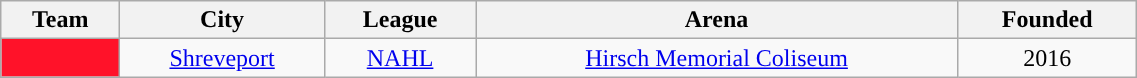<table class="wikitable sortable" width="60%">
<tr>
<th>Team</th>
<th>City</th>
<th>League</th>
<th>Arena</th>
<th>Founded</th>
</tr>
<tr align=center>
<td style="color:white; background:#ff1229; "><strong><a href='#'></a></strong></td>
<td><a href='#'>Shreveport</a></td>
<td><a href='#'>NAHL</a></td>
<td><a href='#'>Hirsch Memorial Coliseum</a></td>
<td>2016</td>
</tr>
</table>
